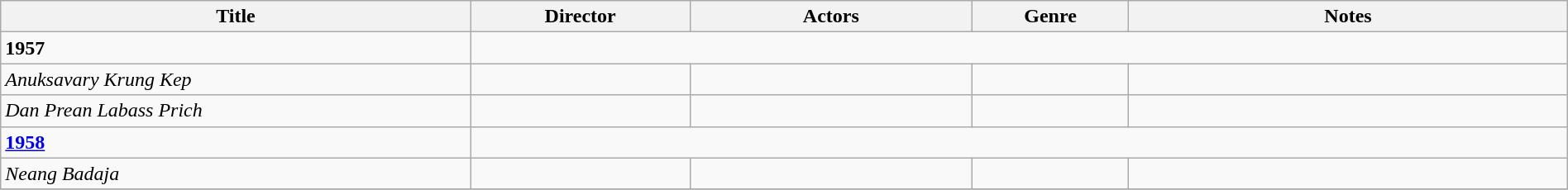<table class="wikitable" width=100%>
<tr>
<th width=30%>Title</th>
<th width=14%>Director</th>
<th width=18%>Actors</th>
<th width=10%>Genre</th>
<th width=28%>Notes</th>
</tr>
<tr>
<td><strong>1957</strong></td>
</tr>
<tr>
<td><em>Anuksavary Krung Kep</em></td>
<td></td>
<td></td>
<td></td>
<td></td>
</tr>
<tr>
<td><em>Dan Prean Labass Prich</em></td>
<td></td>
<td></td>
<td></td>
<td></td>
</tr>
<tr>
<td><strong><a href='#'>1958</a></strong></td>
</tr>
<tr>
<td><em>Neang Badaja</em></td>
<td></td>
<td></td>
<td></td>
<td></td>
</tr>
<tr>
</tr>
</table>
